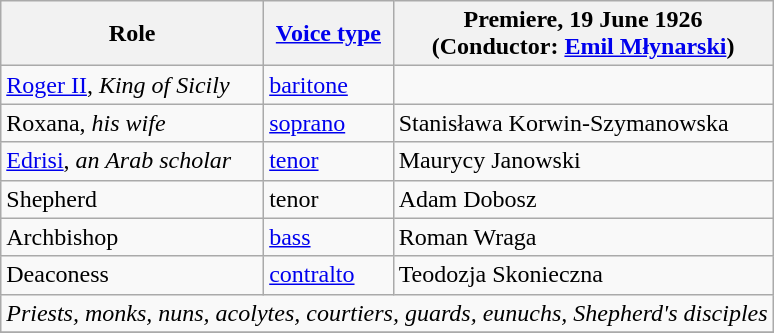<table class="wikitable">
<tr>
<th>Role</th>
<th><a href='#'>Voice type</a></th>
<th>Premiere, 19 June 1926<br>(Conductor: <a href='#'>Emil Młynarski</a>)</th>
</tr>
<tr>
<td><a href='#'>Roger II</a>, <em>King of Sicily</em></td>
<td><a href='#'>baritone</a></td>
<td></td>
</tr>
<tr>
<td>Roxana, <em>his wife</em></td>
<td><a href='#'>soprano</a></td>
<td>Stanisława Korwin-Szymanowska</td>
</tr>
<tr>
<td><a href='#'>Edrisi</a>, <em>an Arab scholar</em></td>
<td><a href='#'>tenor</a></td>
<td>Maurycy Janowski</td>
</tr>
<tr>
<td>Shepherd</td>
<td>tenor</td>
<td>Adam Dobosz</td>
</tr>
<tr>
<td>Archbishop</td>
<td><a href='#'>bass</a></td>
<td>Roman Wraga</td>
</tr>
<tr>
<td>Deaconess</td>
<td><a href='#'>contralto</a></td>
<td>Teodozja Skonieczna</td>
</tr>
<tr>
<td colspan="3"><em>Priests, monks, nuns, acolytes, courtiers, guards, eunuchs, Shepherd's disciples</em></td>
</tr>
<tr>
</tr>
</table>
